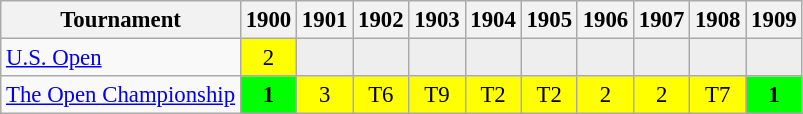<table class="wikitable" style="font-size:95%;text-align:center;">
<tr>
<th>Tournament</th>
<th>1900</th>
<th>1901</th>
<th>1902</th>
<th>1903</th>
<th>1904</th>
<th>1905</th>
<th>1906</th>
<th>1907</th>
<th>1908</th>
<th>1909</th>
</tr>
<tr>
<td align=left><a href='#'>U.S. Open</a></td>
<td style="background:yellow;">2</td>
<td style="background:#eeeeee;"></td>
<td style="background:#eeeeee;"></td>
<td style="background:#eeeeee;"></td>
<td style="background:#eeeeee;"></td>
<td style="background:#eeeeee;"></td>
<td style="background:#eeeeee;"></td>
<td style="background:#eeeeee;"></td>
<td style="background:#eeeeee;"></td>
<td style="background:#eeeeee;"></td>
</tr>
<tr>
<td align=left><a href='#'>The Open Championship</a></td>
<td style="background:lime;"><strong>1</strong></td>
<td style="background:yellow;">3</td>
<td style="background:yellow;">T6</td>
<td style="background:yellow;">T9</td>
<td style="background:yellow;">T2</td>
<td style="background:yellow;">T2</td>
<td style="background:yellow;">2</td>
<td style="background:yellow;">2</td>
<td style="background:yellow;">T7</td>
<td style="background:lime;"><strong>1</strong></td>
</tr>
</table>
